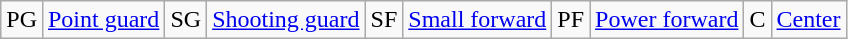<table class=wikitable>
<tr>
<td>PG</td>
<td><a href='#'>Point guard</a></td>
<td>SG</td>
<td><a href='#'>Shooting guard</a></td>
<td>SF</td>
<td><a href='#'>Small forward</a></td>
<td>PF</td>
<td><a href='#'>Power forward</a></td>
<td>C</td>
<td><a href='#'>Center</a></td>
</tr>
</table>
